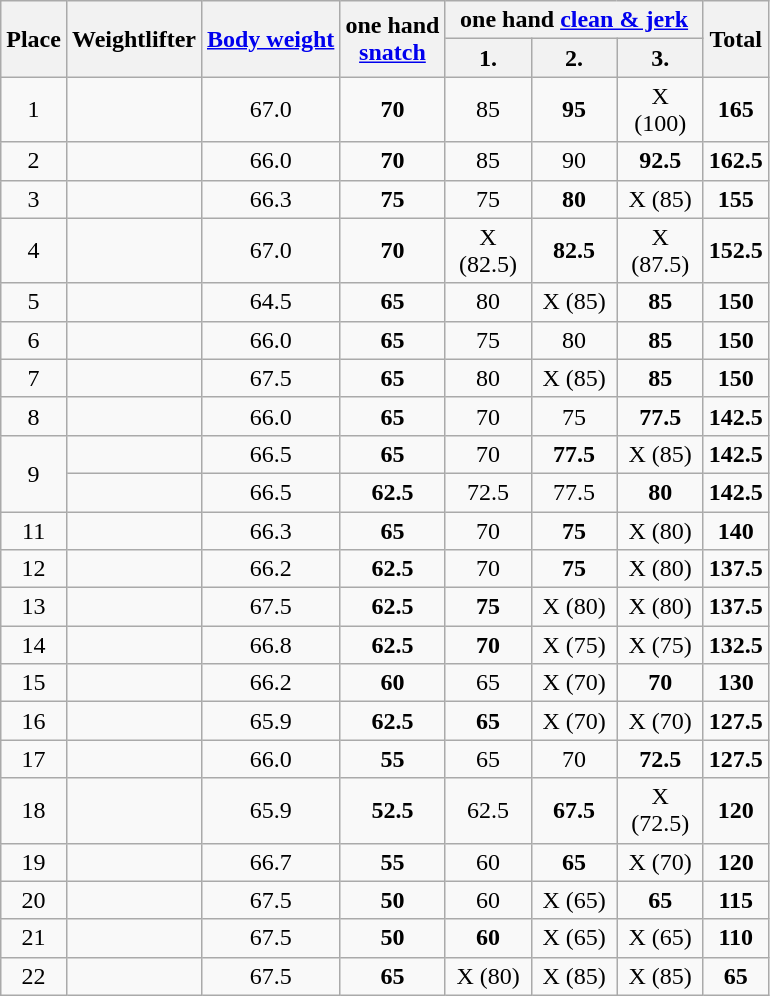<table class=wikitable style="text-align:center">
<tr>
<th rowspan=2>Place</th>
<th rowspan=2>Weightlifter</th>
<th rowspan=2><a href='#'>Body weight</a></th>
<th rowspan=2>one hand<br><a href='#'>snatch</a></th>
<th colspan=3>one hand <a href='#'>clean & jerk</a></th>
<th rowspan=2>Total</th>
</tr>
<tr>
<th align=center width=50>1.</th>
<th align=center width=50>2.</th>
<th align=center width=50>3.</th>
</tr>
<tr>
<td>1</td>
<td align=left></td>
<td>67.0</td>
<td><strong>70</strong></td>
<td>85</td>
<td><strong>95</strong></td>
<td>X (100)</td>
<td><strong>165</strong></td>
</tr>
<tr>
<td>2</td>
<td align=left></td>
<td>66.0</td>
<td><strong>70</strong></td>
<td>85</td>
<td>90</td>
<td><strong>92.5</strong></td>
<td><strong>162.5</strong></td>
</tr>
<tr>
<td>3</td>
<td align=left></td>
<td>66.3</td>
<td><strong>75</strong></td>
<td>75</td>
<td><strong>80</strong></td>
<td>X (85)</td>
<td><strong>155</strong></td>
</tr>
<tr>
<td>4</td>
<td align=left></td>
<td>67.0</td>
<td><strong>70</strong></td>
<td>X (82.5)</td>
<td><strong>82.5</strong></td>
<td>X (87.5)</td>
<td><strong>152.5</strong></td>
</tr>
<tr>
<td>5</td>
<td align=left></td>
<td>64.5</td>
<td><strong>65</strong></td>
<td>80</td>
<td>X (85)</td>
<td><strong>85</strong></td>
<td><strong>150</strong></td>
</tr>
<tr>
<td>6</td>
<td align=left></td>
<td>66.0</td>
<td><strong>65</strong></td>
<td>75</td>
<td>80</td>
<td><strong>85</strong></td>
<td><strong>150</strong></td>
</tr>
<tr>
<td>7</td>
<td align=left></td>
<td>67.5</td>
<td><strong>65</strong></td>
<td>80</td>
<td>X (85)</td>
<td><strong>85</strong></td>
<td><strong>150</strong></td>
</tr>
<tr>
<td>8</td>
<td align=left></td>
<td>66.0</td>
<td><strong>65</strong></td>
<td>70</td>
<td>75</td>
<td><strong>77.5</strong></td>
<td><strong>142.5</strong></td>
</tr>
<tr>
<td rowspan=2>9</td>
<td align=left></td>
<td>66.5</td>
<td><strong>65</strong></td>
<td>70</td>
<td><strong>77.5</strong></td>
<td>X (85)</td>
<td><strong>142.5</strong></td>
</tr>
<tr>
<td align=left></td>
<td>66.5</td>
<td><strong>62.5</strong></td>
<td>72.5</td>
<td>77.5</td>
<td><strong>80</strong></td>
<td><strong>142.5</strong></td>
</tr>
<tr>
<td>11</td>
<td align=left></td>
<td>66.3</td>
<td><strong>65</strong></td>
<td>70</td>
<td><strong>75</strong></td>
<td>X (80)</td>
<td><strong>140</strong></td>
</tr>
<tr>
<td>12</td>
<td align=left></td>
<td>66.2</td>
<td><strong>62.5</strong></td>
<td>70</td>
<td><strong>75</strong></td>
<td>X (80)</td>
<td><strong>137.5</strong></td>
</tr>
<tr>
<td>13</td>
<td align=left></td>
<td>67.5</td>
<td><strong>62.5</strong></td>
<td><strong>75</strong></td>
<td>X (80)</td>
<td>X (80)</td>
<td><strong>137.5</strong></td>
</tr>
<tr>
<td>14</td>
<td align=left></td>
<td>66.8</td>
<td><strong>62.5</strong></td>
<td><strong>70</strong></td>
<td>X (75)</td>
<td>X (75)</td>
<td><strong>132.5</strong></td>
</tr>
<tr>
<td>15</td>
<td align=left></td>
<td>66.2</td>
<td><strong>60</strong></td>
<td>65</td>
<td>X (70)</td>
<td><strong>70</strong></td>
<td><strong>130</strong></td>
</tr>
<tr>
<td>16</td>
<td align=left></td>
<td>65.9</td>
<td><strong>62.5</strong></td>
<td><strong>65</strong></td>
<td>X (70)</td>
<td>X (70)</td>
<td><strong>127.5</strong></td>
</tr>
<tr>
<td>17</td>
<td align=left></td>
<td>66.0</td>
<td><strong>55</strong></td>
<td>65</td>
<td>70</td>
<td><strong>72.5</strong></td>
<td><strong>127.5</strong></td>
</tr>
<tr>
<td>18</td>
<td align=left></td>
<td>65.9</td>
<td><strong>52.5</strong></td>
<td>62.5</td>
<td><strong>67.5</strong></td>
<td>X (72.5)</td>
<td><strong>120</strong></td>
</tr>
<tr>
<td>19</td>
<td align=left></td>
<td>66.7</td>
<td><strong>55</strong></td>
<td>60</td>
<td><strong>65</strong></td>
<td>X (70)</td>
<td><strong>120</strong></td>
</tr>
<tr>
<td>20</td>
<td align=left></td>
<td>67.5</td>
<td><strong>50</strong></td>
<td>60</td>
<td>X (65)</td>
<td><strong>65</strong></td>
<td><strong>115</strong></td>
</tr>
<tr>
<td>21</td>
<td align=left></td>
<td>67.5</td>
<td><strong>50</strong></td>
<td><strong>60</strong></td>
<td>X (65)</td>
<td>X (65)</td>
<td><strong>110</strong></td>
</tr>
<tr>
<td>22</td>
<td align=left></td>
<td>67.5</td>
<td><strong>65</strong></td>
<td>X (80)</td>
<td>X (85)</td>
<td>X (85)</td>
<td><strong>65</strong></td>
</tr>
</table>
